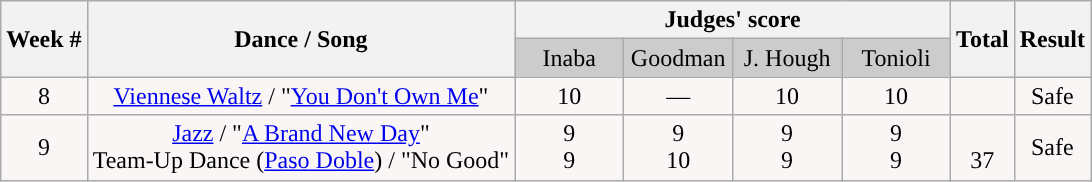<table class="wikitable" style="text-align:center;">
<tr style="text-align:center;">
<th rowspan="2" bgcolor="#CCCCCC" align="Center">Week #</th>
<th rowspan="2" bgcolor="#CCCCCC" align="Center">Dance / Song</th>
<th colspan="4" bgcolor="#CCCCCC" align="Center">Judges' score</th>
<th rowspan="2" bgcolor="#CCCCCC" align="Center">Total</th>
<th rowspan="2" bgcolor="#CCCCCC" align="Center">Result</th>
</tr>
<tr>
<td bgcolor="#CCCCCC" width="10%" align="center">Inaba</td>
<td bgcolor="#CCCCCC" width="10%" align="center">Goodman</td>
<td bgcolor="#CCCCCC" width="10%" align="center">J. Hough</td>
<td bgcolor="#CCCCCC" width="10%" align="center">Tonioli</td>
</tr>
<tr>
<td align="center" bgcolor="FAF6F6 ">8</td>
<td align="center" bgcolor="FAF6F6"><a href='#'>Viennese Waltz</a> / "<a href='#'>You Don't Own Me</a>"</td>
<td align="center" bgcolor="FAF6F6">10</td>
<td align="center" bgcolor="FAF6F6">—</td>
<td align="center" bgcolor="FAF6F6">10</td>
<td align="center" bgcolor="FAF6F6">10</td>
<td align="center" bgcolor="FAF6F6"></td>
<td align="center" bgcolor="FAF6F6">Safe</td>
</tr>
<tr>
<td align="center" bgcolor="FAF6F6 ">9</td>
<td align="center" bgcolor="FAF6F6"><a href='#'>Jazz</a> / "<a href='#'>A Brand New Day</a>"<br>Team-Up Dance (<a href='#'>Paso Doble</a>) / "No Good"</td>
<td align="center" bgcolor="FAF6F6">9<br>9</td>
<td align="center" bgcolor="FAF6F6">9<br>10</td>
<td align="center" bgcolor="FAF6F6">9<br>9</td>
<td align="center" bgcolor="FAF6F6">9<br>9</td>
<td align="center" bgcolor="FAF6F6"><br>37</td>
<td align="center" bgcolor="FAF6F6">Safe</td>
</tr>
</table>
